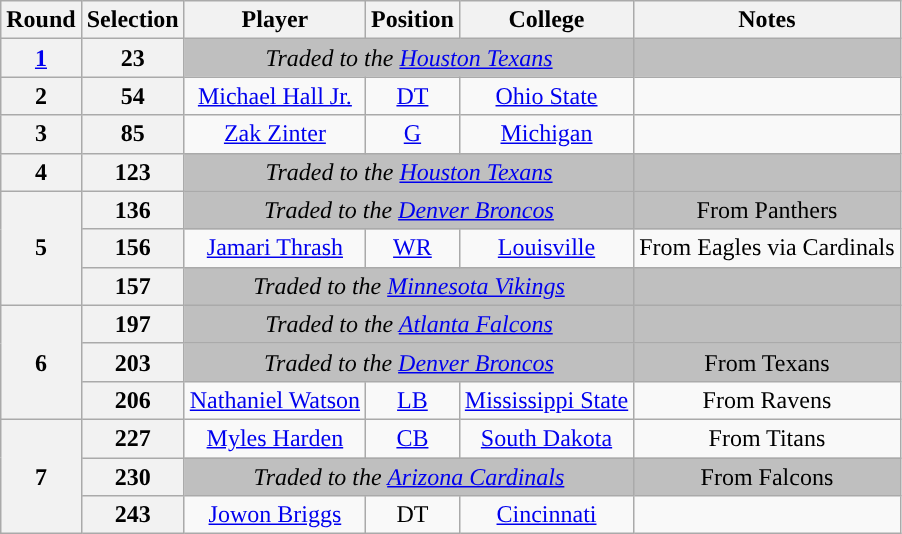<table class="wikitable" style="text-align:center">
<tr>
<th>Round</th>
<th>Selection</th>
<th>Player</th>
<th>Position</th>
<th>College</th>
<th>Notes</th>
</tr>
<tr>
<th><a href='#'>1</a></th>
<th>23</th>
<td colspan="3" style="background:#BFBFBF"><em>Traded to the <a href='#'>Houston Texans</a></em></td>
<td style="background:#BFBFBF"></td>
</tr>
<tr>
<th>2</th>
<th>54</th>
<td><a href='#'>Michael Hall Jr.</a></td>
<td><a href='#'>DT</a></td>
<td><a href='#'>Ohio State</a></td>
<td></td>
</tr>
<tr>
<th>3</th>
<th>85</th>
<td><a href='#'>Zak Zinter</a></td>
<td><a href='#'>G</a></td>
<td><a href='#'>Michigan</a></td>
<td></td>
</tr>
<tr>
<th>4</th>
<th>123</th>
<td colspan="3" style="background:#BFBFBF"><em>Traded to the <a href='#'>Houston Texans</a></em></td>
<td style="background:#BFBFBF"></td>
</tr>
<tr>
<th rowspan="3">5</th>
<th>136</th>
<td colspan="3" style="background:#BFBFBF"><em>Traded to the <a href='#'>Denver Broncos</a></em></td>
<td style="background:#BFBFBF">From Panthers</td>
</tr>
<tr>
<th>156</th>
<td><a href='#'>Jamari Thrash</a></td>
<td><a href='#'>WR</a></td>
<td><a href='#'>Louisville</a></td>
<td>From Eagles via Cardinals</td>
</tr>
<tr>
<th>157</th>
<td colspan="3" style="background:#BFBFBF"><em>Traded to the <a href='#'>Minnesota Vikings</a></em></td>
<td style="background:#BFBFBF"></td>
</tr>
<tr>
<th rowspan="3">6</th>
<th>197</th>
<td colspan="3" style="background:#BFBFBF"><em>Traded to the <a href='#'>Atlanta Falcons</a></em></td>
<td style="background:#BFBFBF"></td>
</tr>
<tr>
<th>203</th>
<td colspan="3" style="background:#BFBFBF"><em>Traded to the <a href='#'>Denver Broncos</a></em></td>
<td style="background:#BFBFBF">From Texans</td>
</tr>
<tr>
<th>206</th>
<td><a href='#'>Nathaniel Watson</a></td>
<td><a href='#'>LB</a></td>
<td><a href='#'>Mississippi State</a></td>
<td>From Ravens</td>
</tr>
<tr>
<th rowspan="3">7</th>
<th>227</th>
<td><a href='#'>Myles Harden</a></td>
<td><a href='#'>CB</a></td>
<td><a href='#'>South Dakota</a></td>
<td>From Titans</td>
</tr>
<tr>
<th>230</th>
<td colspan="3" style="background:#BFBFBF"><em>Traded to the <a href='#'>Arizona Cardinals</a></em></td>
<td style="background:#BFBFBF">From Falcons</td>
</tr>
<tr>
<th>243</th>
<td><a href='#'>Jowon Briggs</a></td>
<td>DT</td>
<td><a href='#'>Cincinnati</a></td>
<td></td>
</tr>
</table>
